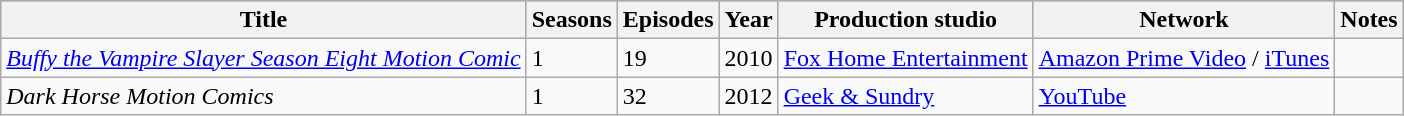<table class="wikitable sortable">
<tr style="background:#b0c4de;">
<th>Title</th>
<th>Seasons</th>
<th>Episodes</th>
<th>Year</th>
<th>Production studio</th>
<th>Network</th>
<th>Notes</th>
</tr>
<tr>
<td><em><a href='#'>Buffy the Vampire Slayer Season Eight Motion Comic</a></em></td>
<td>1</td>
<td>19</td>
<td>2010</td>
<td><a href='#'>Fox Home Entertainment</a></td>
<td><a href='#'>Amazon Prime Video</a> / <a href='#'>iTunes</a></td>
<td></td>
</tr>
<tr>
<td><em>Dark Horse Motion Comics</em></td>
<td>1</td>
<td>32</td>
<td>2012</td>
<td><a href='#'>Geek & Sundry</a></td>
<td><a href='#'>YouTube</a></td>
<td></td>
</tr>
</table>
